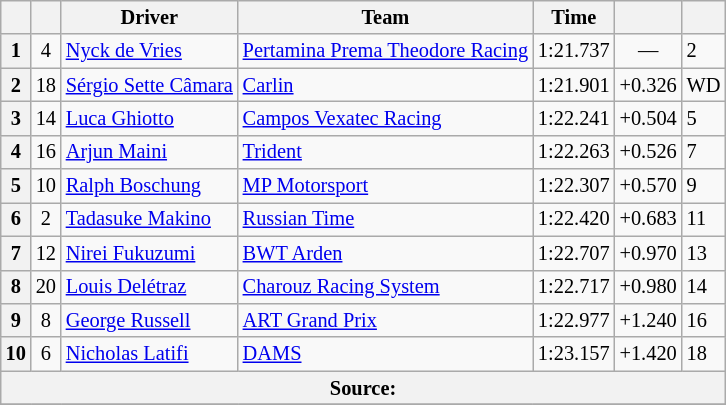<table class="wikitable" style="font-size:85%">
<tr>
<th scope="col"></th>
<th scope="col"></th>
<th scope="col">Driver</th>
<th scope="col">Team</th>
<th scope="col">Time</th>
<th scope="col"></th>
<th scope="col"></th>
</tr>
<tr>
<th scope="row">1</th>
<td align="center">4</td>
<td> <a href='#'>Nyck de Vries</a></td>
<td><a href='#'>Pertamina Prema Theodore Racing</a></td>
<td>1:21.737</td>
<td align="center">—</td>
<td>2</td>
</tr>
<tr>
<th scope="row">2</th>
<td align="center">18</td>
<td> <a href='#'>Sérgio Sette Câmara</a></td>
<td><a href='#'>Carlin</a></td>
<td>1:21.901</td>
<td>+0.326</td>
<td>WD</td>
</tr>
<tr>
<th scope="row">3</th>
<td align="center">14</td>
<td> <a href='#'>Luca Ghiotto</a></td>
<td><a href='#'>Campos Vexatec Racing</a></td>
<td>1:22.241</td>
<td>+0.504</td>
<td>5</td>
</tr>
<tr>
<th scope="row">4</th>
<td align="center">16</td>
<td> <a href='#'>Arjun Maini</a></td>
<td><a href='#'>Trident</a></td>
<td>1:22.263</td>
<td>+0.526</td>
<td>7</td>
</tr>
<tr>
<th scope="row">5</th>
<td align="center">10</td>
<td> <a href='#'>Ralph Boschung</a></td>
<td><a href='#'>MP Motorsport</a></td>
<td>1:22.307</td>
<td>+0.570</td>
<td>9</td>
</tr>
<tr>
<th scope="row">6</th>
<td align="center">2</td>
<td> <a href='#'>Tadasuke Makino</a></td>
<td><a href='#'>Russian Time</a></td>
<td>1:22.420</td>
<td>+0.683</td>
<td>11</td>
</tr>
<tr>
<th scope="row">7</th>
<td align="center">12</td>
<td> <a href='#'>Nirei Fukuzumi</a></td>
<td><a href='#'>BWT Arden</a></td>
<td>1:22.707</td>
<td>+0.970</td>
<td>13</td>
</tr>
<tr>
<th scope="row">8</th>
<td align="center">20</td>
<td> <a href='#'>Louis Delétraz</a></td>
<td><a href='#'>Charouz Racing System</a></td>
<td>1:22.717</td>
<td>+0.980</td>
<td>14</td>
</tr>
<tr>
<th scope="row">9</th>
<td align="center">8</td>
<td> <a href='#'>George Russell</a></td>
<td><a href='#'>ART Grand Prix</a></td>
<td>1:22.977</td>
<td>+1.240</td>
<td>16</td>
</tr>
<tr>
<th scope="row">10</th>
<td align="center">6</td>
<td> <a href='#'>Nicholas Latifi</a></td>
<td><a href='#'>DAMS</a></td>
<td>1:23.157</td>
<td>+1.420</td>
<td>18</td>
</tr>
<tr>
<th colspan="7">Source:</th>
</tr>
<tr>
</tr>
</table>
